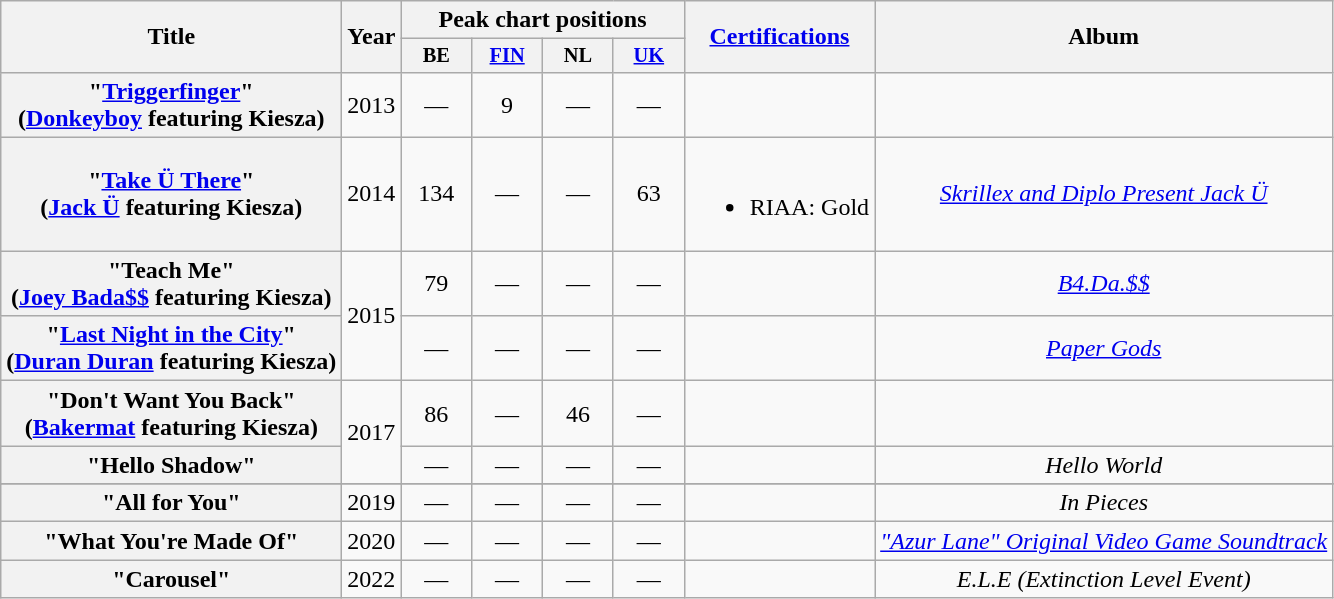<table class="wikitable plainrowheaders" style="text-align:center;">
<tr>
<th scope="col" rowspan="2">Title</th>
<th scope="col" rowspan="2">Year</th>
<th scope="col" colspan="4">Peak chart positions</th>
<th scope="col" rowspan="2"><a href='#'>Certifications</a></th>
<th scope="col" rowspan="2">Album</th>
</tr>
<tr>
<th scope="col" style="width:3em;font-size:85%;">BE</th>
<th scope="col" style="width:3em;font-size:85%;"><a href='#'>FIN</a><br></th>
<th scope="col" style="width:3em;font-size:85%;">NL</th>
<th scope="col" style="width:3em;font-size:85%;"><a href='#'>UK</a><br></th>
</tr>
<tr>
<th scope="row">"<a href='#'>Triggerfinger</a>"<br><span>(<a href='#'>Donkeyboy</a> featuring Kiesza)</span></th>
<td>2013</td>
<td>—</td>
<td>9</td>
<td>—</td>
<td>—</td>
<td></td>
<td></td>
</tr>
<tr>
<th scope="row">"<a href='#'>Take Ü There</a>"<br><span>(<a href='#'>Jack Ü</a> featuring Kiesza)</span></th>
<td>2014</td>
<td>134</td>
<td>—</td>
<td>—</td>
<td>63</td>
<td><br><ul><li>RIAA: Gold</li></ul></td>
<td><em><a href='#'>Skrillex and Diplo Present Jack Ü</a></em></td>
</tr>
<tr>
<th scope="row">"Teach Me"<br><span>(<a href='#'>Joey Bada$$</a> featuring Kiesza)</span></th>
<td rowspan="2">2015</td>
<td>79</td>
<td>—</td>
<td>—</td>
<td>—</td>
<td></td>
<td><em><a href='#'>B4.Da.$$</a></em></td>
</tr>
<tr>
<th scope="row">"<a href='#'>Last Night in the City</a>"<br><span>(<a href='#'>Duran Duran</a> featuring Kiesza)</span></th>
<td>—</td>
<td>—</td>
<td>—</td>
<td>—</td>
<td></td>
<td><em><a href='#'>Paper Gods</a></em></td>
</tr>
<tr>
<th scope="row">"Don't Want You Back"<br><span>(<a href='#'>Bakermat</a> featuring Kiesza)</span></th>
<td rowspan="2">2017</td>
<td>86</td>
<td>—</td>
<td>46</td>
<td>—</td>
<td></td>
<td></td>
</tr>
<tr>
<th scope="row">"Hello Shadow"<br></th>
<td>—</td>
<td>—</td>
<td>—</td>
<td>—</td>
<td></td>
<td><em>Hello World</em></td>
</tr>
<tr>
</tr>
<tr>
<th scope="row">"All for You"<br></th>
<td>2019</td>
<td>—</td>
<td>—</td>
<td>—</td>
<td>—</td>
<td></td>
<td><em>In Pieces</em></td>
</tr>
<tr>
<th scope="row">"What You're Made Of"<br></th>
<td>2020</td>
<td>—</td>
<td>—</td>
<td>—</td>
<td>—</td>
<td></td>
<td><em><a href='#'>"Azur Lane" Original Video Game Soundtrack</a></em></td>
</tr>
<tr>
<th scope="row">"Carousel"<br></th>
<td>2022</td>
<td>—</td>
<td>—</td>
<td>—</td>
<td>—</td>
<td></td>
<td><em>E.L.E (Extinction Level Event)</em></td>
</tr>
</table>
